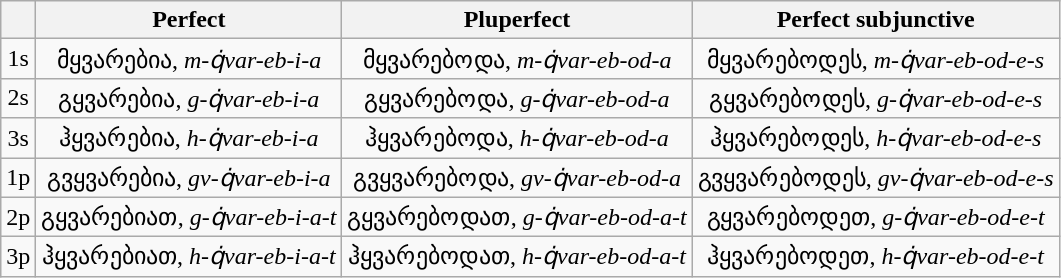<table class="wikitable" style="text-align:center;">
<tr>
<th> </th>
<th>Perfect</th>
<th>Pluperfect</th>
<th>Perfect subjunctive</th>
</tr>
<tr>
<td>1s</td>
<td>მყვარებია, <em>m-q̇var-eb-i-a</em></td>
<td>მყვარებოდა, <em>m-q̇var-eb-od-a</em></td>
<td>მყვარებოდეს, <em>m-q̇var-eb-od-e-s</em></td>
</tr>
<tr>
<td>2s</td>
<td>გყვარებია, <em>g-q̇var-eb-i-a</em></td>
<td>გყვარებოდა, <em>g-q̇var-eb-od-a</em></td>
<td>გყვარებოდეს, <em>g-q̇var-eb-od-e-s</em></td>
</tr>
<tr>
<td>3s</td>
<td>ჰყვარებია, <em>h-q̇var-eb-i-a</em></td>
<td>ჰყვარებოდა, <em>h-q̇var-eb-od-a</em></td>
<td>ჰყვარებოდეს, <em>h-q̇var-eb-od-e-s</em></td>
</tr>
<tr>
<td>1p</td>
<td>გვყვარებია, <em>gv-q̇var-eb-i-a</em></td>
<td>გვყვარებოდა, <em>gv-q̇var-eb-od-a</em></td>
<td>გვყვარებოდეს, <em>gv-q̇var-eb-od-e-s</em></td>
</tr>
<tr>
<td>2p</td>
<td>გყვარებიათ, <em>g-q̇var-eb-i-a-t</em></td>
<td>გყვარებოდათ, <em>g-q̇var-eb-od-a-t</em></td>
<td>გყვარებოდეთ, <em>g-q̇var-eb-od-e-t</em></td>
</tr>
<tr>
<td>3p</td>
<td>ჰყვარებიათ, <em>h-q̇var-eb-i-a-t</em></td>
<td>ჰყვარებოდათ, <em>h-q̇var-eb-od-a-t</em></td>
<td>ჰყვარებოდეთ, <em>h-q̇var-eb-od-e-t</em></td>
</tr>
</table>
